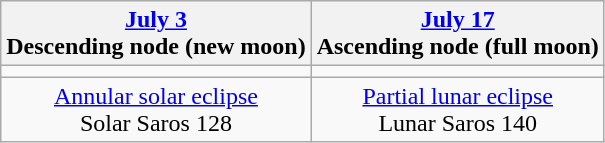<table class="wikitable">
<tr>
<th><a href='#'>July 3</a><br>Descending node (new moon)<br></th>
<th><a href='#'>July 17</a><br>Ascending node (full moon)<br></th>
</tr>
<tr>
<td></td>
<td></td>
</tr>
<tr align=center>
<td><a href='#'>Annular solar eclipse</a><br>Solar Saros 128</td>
<td><a href='#'>Partial lunar eclipse</a><br>Lunar Saros 140</td>
</tr>
</table>
